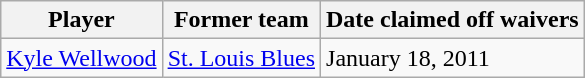<table class="wikitable">
<tr>
<th>Player</th>
<th>Former team</th>
<th>Date claimed off waivers</th>
</tr>
<tr>
<td><a href='#'>Kyle Wellwood</a></td>
<td><a href='#'>St. Louis Blues</a></td>
<td>January 18, 2011</td>
</tr>
</table>
